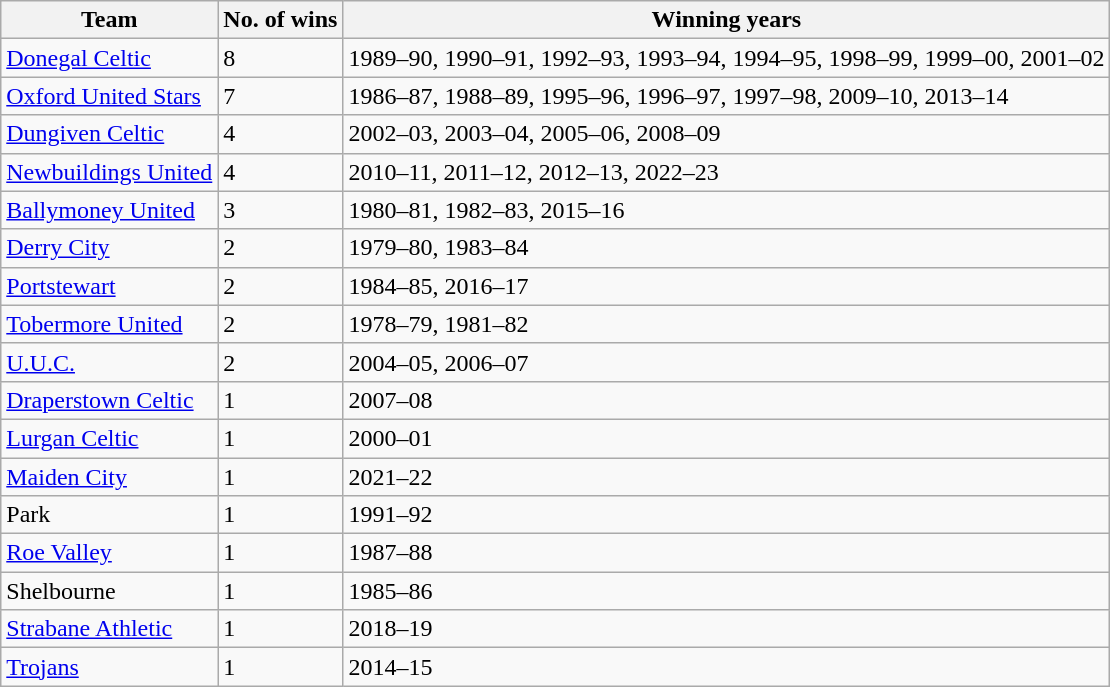<table class="wikitable">
<tr>
<th>Team</th>
<th>No. of wins</th>
<th>Winning years</th>
</tr>
<tr>
<td><a href='#'>Donegal Celtic</a></td>
<td>8</td>
<td>1989–90, 1990–91, 1992–93, 1993–94, 1994–95, 1998–99, 1999–00, 2001–02</td>
</tr>
<tr>
<td><a href='#'>Oxford United Stars</a></td>
<td>7</td>
<td>1986–87, 1988–89, 1995–96, 1996–97, 1997–98, 2009–10, 2013–14</td>
</tr>
<tr>
<td><a href='#'>Dungiven Celtic</a></td>
<td>4</td>
<td>2002–03, 2003–04, 2005–06, 2008–09</td>
</tr>
<tr>
<td><a href='#'>Newbuildings United</a></td>
<td>4</td>
<td>2010–11, 2011–12, 2012–13, 2022–23</td>
</tr>
<tr>
<td><a href='#'>Ballymoney United</a></td>
<td>3</td>
<td>1980–81, 1982–83, 2015–16</td>
</tr>
<tr>
<td><a href='#'>Derry City</a></td>
<td>2</td>
<td>1979–80, 1983–84</td>
</tr>
<tr>
<td><a href='#'>Portstewart</a></td>
<td>2</td>
<td>1984–85, 2016–17</td>
</tr>
<tr>
<td><a href='#'>Tobermore United</a></td>
<td>2</td>
<td>1978–79, 1981–82</td>
</tr>
<tr>
<td><a href='#'>U.U.C.</a></td>
<td>2</td>
<td>2004–05, 2006–07</td>
</tr>
<tr>
<td><a href='#'>Draperstown Celtic</a></td>
<td>1</td>
<td>2007–08</td>
</tr>
<tr>
<td><a href='#'>Lurgan Celtic</a></td>
<td>1</td>
<td>2000–01</td>
</tr>
<tr>
<td><a href='#'>Maiden City</a></td>
<td>1</td>
<td>2021–22</td>
</tr>
<tr>
<td>Park</td>
<td>1</td>
<td>1991–92</td>
</tr>
<tr>
<td><a href='#'>Roe Valley</a></td>
<td>1</td>
<td>1987–88</td>
</tr>
<tr>
<td>Shelbourne</td>
<td>1</td>
<td>1985–86</td>
</tr>
<tr>
<td><a href='#'>Strabane Athletic</a></td>
<td>1</td>
<td>2018–19</td>
</tr>
<tr>
<td><a href='#'>Trojans</a></td>
<td>1</td>
<td>2014–15</td>
</tr>
</table>
